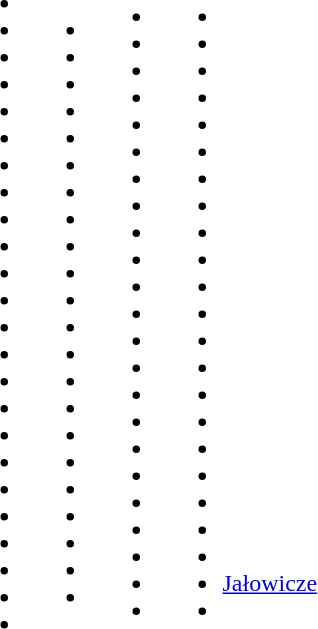<table>
<tr>
<td><br><ul><li> </li><li></li><li></li><li></li><li></li><li></li><li></li><li></li><li></li><li></li><li></li><li></li><li></li><li></li><li></li><li></li><li></li><li></li><li></li><li></li><li></li><li></li><li></li><li></li></ul></td>
<td><br><ul><li></li><li></li><li></li><li></li><li></li><li></li><li></li><li></li><li></li><li></li><li></li><li></li><li></li><li></li><li></li><li></li><li></li><li></li><li></li><li></li><li></li><li></li></ul></td>
<td><br><ul><li></li><li></li><li></li><li></li><li></li><li></li><li></li><li></li><li></li><li></li><li></li><li></li><li></li><li></li><li></li><li></li><li></li><li></li><li></li><li></li><li></li><li></li><li></li></ul></td>
<td><br><ul><li></li><li></li><li></li><li></li><li></li><li></li><li></li><li></li><li></li><li></li><li></li><li></li><li></li><li></li><li></li><li></li><li></li><li></li><li></li><li></li><li></li><li><a href='#'>Jałowicze</a></li><li></li></ul></td>
</tr>
</table>
